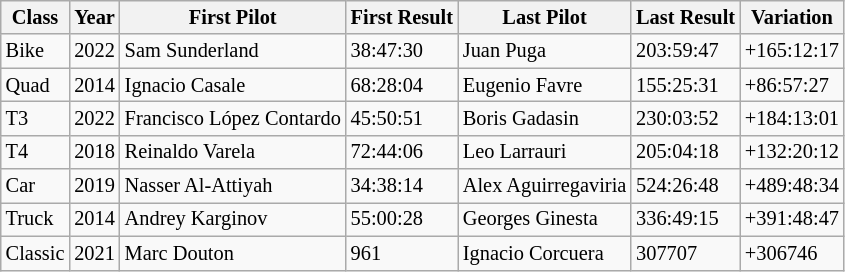<table class="wikitable" style="font-size:85%;">
<tr>
<th>Class</th>
<th>Year</th>
<th>First Pilot</th>
<th>First Result</th>
<th>Last Pilot</th>
<th>Last Result</th>
<th>Variation</th>
</tr>
<tr>
<td>Bike</td>
<td>2022</td>
<td> Sam Sunderland</td>
<td>38:47:30</td>
<td> Juan Puga</td>
<td>203:59:47</td>
<td>+165:12:17</td>
</tr>
<tr>
<td>Quad</td>
<td>2014</td>
<td> Ignacio Casale</td>
<td>68:28:04</td>
<td> Eugenio Favre</td>
<td>155:25:31</td>
<td>+86:57:27</td>
</tr>
<tr>
<td>T3</td>
<td>2022</td>
<td> Francisco López Contardo</td>
<td>45:50:51</td>
<td> Boris Gadasin</td>
<td>230:03:52</td>
<td>+184:13:01</td>
</tr>
<tr>
<td>T4</td>
<td>2018</td>
<td> Reinaldo Varela</td>
<td>72:44:06</td>
<td> Leo Larrauri</td>
<td>205:04:18</td>
<td>+132:20:12</td>
</tr>
<tr>
<td>Car</td>
<td>2019</td>
<td> Nasser Al-Attiyah</td>
<td>34:38:14</td>
<td> Alex Aguirregaviria</td>
<td>524:26:48</td>
<td>+489:48:34</td>
</tr>
<tr>
<td>Truck</td>
<td>2014</td>
<td> Andrey Karginov</td>
<td>55:00:28</td>
<td> Georges Ginesta</td>
<td>336:49:15</td>
<td>+391:48:47</td>
</tr>
<tr>
<td>Classic</td>
<td>2021</td>
<td> Marc Douton</td>
<td>961</td>
<td> Ignacio Corcuera</td>
<td>307707</td>
<td>+306746</td>
</tr>
</table>
